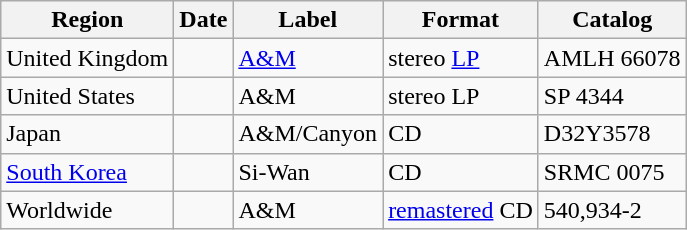<table class="wikitable">
<tr>
<th>Region</th>
<th>Date</th>
<th>Label</th>
<th>Format</th>
<th>Catalog</th>
</tr>
<tr>
<td>United Kingdom</td>
<td></td>
<td><a href='#'>A&M</a></td>
<td>stereo <a href='#'>LP</a></td>
<td>AMLH 66078</td>
</tr>
<tr>
<td>United States</td>
<td></td>
<td>A&M</td>
<td>stereo LP</td>
<td>SP 4344</td>
</tr>
<tr>
<td>Japan</td>
<td></td>
<td>A&M/Canyon</td>
<td>CD</td>
<td>D32Y3578</td>
</tr>
<tr>
<td><a href='#'>South Korea</a></td>
<td></td>
<td>Si-Wan</td>
<td>CD</td>
<td>SRMC 0075</td>
</tr>
<tr>
<td>Worldwide</td>
<td></td>
<td>A&M</td>
<td><a href='#'>remastered</a> CD</td>
<td>540,934-2</td>
</tr>
</table>
